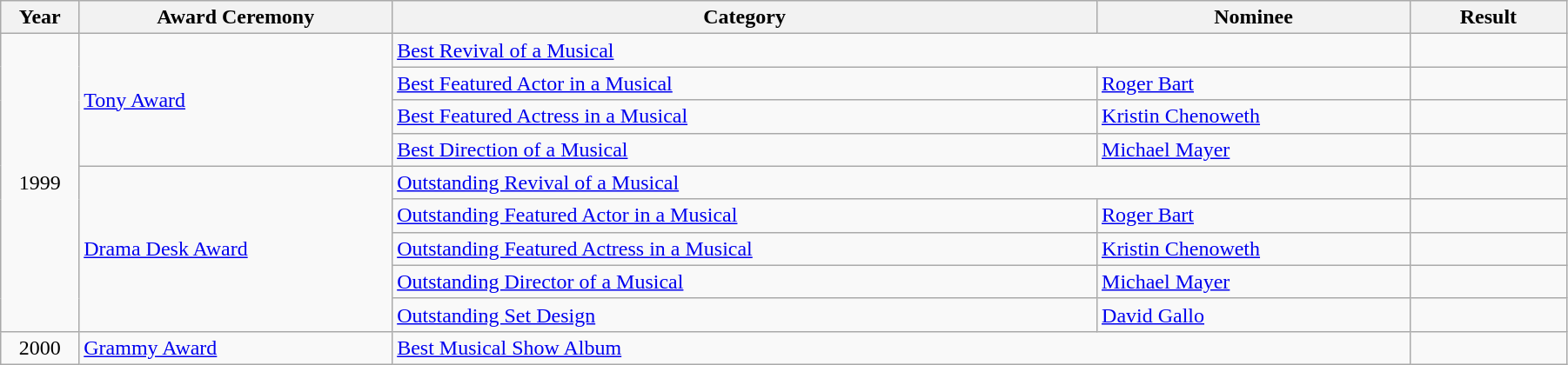<table class="wikitable" style="width:95%;">
<tr>
<th style="width:5%;">Year</th>
<th style="width:20%;">Award Ceremony</th>
<th style="width:45%;">Category</th>
<th style="width:20%;">Nominee</th>
<th style="width:10%;">Result</th>
</tr>
<tr>
<td rowspan="9" style="text-align:center;">1999</td>
<td rowspan="4"><a href='#'>Tony Award</a></td>
<td colspan="2"><a href='#'>Best Revival of a Musical</a></td>
<td></td>
</tr>
<tr>
<td><a href='#'>Best Featured Actor in a Musical</a></td>
<td><a href='#'>Roger Bart</a></td>
<td></td>
</tr>
<tr>
<td><a href='#'>Best Featured Actress in a Musical</a></td>
<td><a href='#'>Kristin Chenoweth</a></td>
<td></td>
</tr>
<tr>
<td><a href='#'>Best Direction of a Musical</a></td>
<td><a href='#'>Michael Mayer</a></td>
<td></td>
</tr>
<tr>
<td rowspan="5"><a href='#'>Drama Desk Award</a></td>
<td colspan="2"><a href='#'>Outstanding Revival of a Musical</a></td>
<td></td>
</tr>
<tr>
<td><a href='#'>Outstanding Featured Actor in a Musical</a></td>
<td><a href='#'>Roger Bart</a></td>
<td></td>
</tr>
<tr>
<td><a href='#'>Outstanding Featured Actress in a Musical</a></td>
<td><a href='#'>Kristin Chenoweth</a></td>
<td></td>
</tr>
<tr>
<td><a href='#'>Outstanding Director of a Musical</a></td>
<td><a href='#'>Michael Mayer</a></td>
<td></td>
</tr>
<tr>
<td><a href='#'>Outstanding Set Design</a></td>
<td><a href='#'>David Gallo</a></td>
<td></td>
</tr>
<tr>
<td style="text-align:center;">2000</td>
<td><a href='#'>Grammy Award</a></td>
<td colspan="2"><a href='#'>Best Musical Show Album</a></td>
<td></td>
</tr>
</table>
